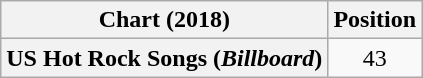<table class="wikitable plainrowheaders" style="text-align:center">
<tr>
<th scope="col">Chart (2018)</th>
<th scope="col">Position</th>
</tr>
<tr>
<th scope="row">US Hot Rock Songs (<em>Billboard</em>)</th>
<td>43</td>
</tr>
</table>
